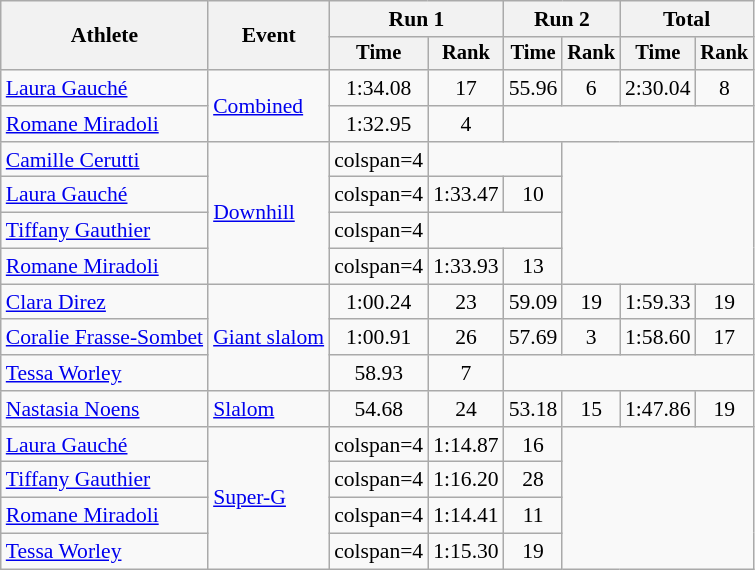<table class=wikitable style=font-size:90%;text-align:center>
<tr>
<th rowspan=2>Athlete</th>
<th rowspan=2>Event</th>
<th colspan=2>Run 1</th>
<th colspan=2>Run 2</th>
<th colspan=2>Total</th>
</tr>
<tr style="font-size:95%">
<th>Time</th>
<th>Rank</th>
<th>Time</th>
<th>Rank</th>
<th>Time</th>
<th>Rank</th>
</tr>
<tr>
<td align=left><a href='#'>Laura Gauché</a></td>
<td align=left rowspan=2><a href='#'>Combined</a></td>
<td>1:34.08</td>
<td>17</td>
<td>55.96</td>
<td>6</td>
<td>2:30.04</td>
<td>8</td>
</tr>
<tr>
<td align=left><a href='#'>Romane Miradoli</a></td>
<td>1:32.95</td>
<td>4</td>
<td colspan=4></td>
</tr>
<tr>
<td align=left><a href='#'>Camille Cerutti</a></td>
<td align=left rowspan=4><a href='#'>Downhill</a></td>
<td>colspan=4 </td>
<td colspan=2></td>
</tr>
<tr>
<td align=left><a href='#'>Laura Gauché</a></td>
<td>colspan=4 </td>
<td>1:33.47</td>
<td>10</td>
</tr>
<tr>
<td align=left><a href='#'>Tiffany Gauthier</a></td>
<td>colspan=4 </td>
<td colspan=2></td>
</tr>
<tr>
<td align=left><a href='#'>Romane Miradoli</a></td>
<td>colspan=4 </td>
<td>1:33.93</td>
<td>13</td>
</tr>
<tr>
<td align=left><a href='#'>Clara Direz</a></td>
<td align=left rowspan=3><a href='#'>Giant slalom</a></td>
<td>1:00.24</td>
<td>23</td>
<td>59.09</td>
<td>19</td>
<td>1:59.33</td>
<td>19</td>
</tr>
<tr>
<td align=left><a href='#'>Coralie Frasse-Sombet</a></td>
<td>1:00.91</td>
<td>26</td>
<td>57.69</td>
<td>3</td>
<td>1:58.60</td>
<td>17</td>
</tr>
<tr>
<td align=left><a href='#'>Tessa Worley</a></td>
<td>58.93</td>
<td>7</td>
<td colspan=4></td>
</tr>
<tr>
<td align=left><a href='#'>Nastasia Noens</a></td>
<td align=left><a href='#'>Slalom</a></td>
<td>54.68</td>
<td>24</td>
<td>53.18</td>
<td>15</td>
<td>1:47.86</td>
<td>19</td>
</tr>
<tr>
<td align=left><a href='#'>Laura Gauché</a></td>
<td align=left rowspan=4><a href='#'>Super-G</a></td>
<td>colspan=4 </td>
<td>1:14.87</td>
<td>16</td>
</tr>
<tr>
<td align=left><a href='#'>Tiffany Gauthier</a></td>
<td>colspan=4 </td>
<td>1:16.20</td>
<td>28</td>
</tr>
<tr>
<td align=left><a href='#'>Romane Miradoli</a></td>
<td>colspan=4 </td>
<td>1:14.41</td>
<td>11</td>
</tr>
<tr>
<td align=left><a href='#'>Tessa Worley</a></td>
<td>colspan=4 </td>
<td>1:15.30</td>
<td>19</td>
</tr>
</table>
